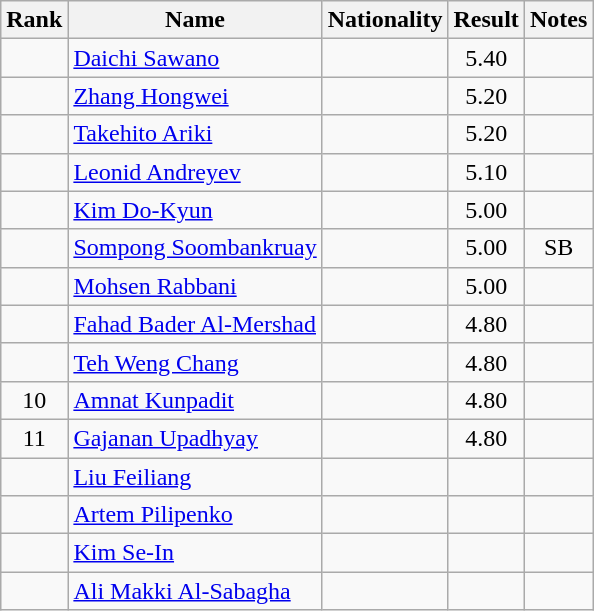<table class="wikitable sortable" style="text-align:center">
<tr>
<th>Rank</th>
<th>Name</th>
<th>Nationality</th>
<th>Result</th>
<th>Notes</th>
</tr>
<tr>
<td></td>
<td align=left><a href='#'>Daichi Sawano</a></td>
<td align=left></td>
<td>5.40</td>
<td></td>
</tr>
<tr>
<td></td>
<td align=left><a href='#'>Zhang Hongwei</a></td>
<td align=left></td>
<td>5.20</td>
<td></td>
</tr>
<tr>
<td></td>
<td align=left><a href='#'>Takehito Ariki</a></td>
<td align=left></td>
<td>5.20</td>
<td></td>
</tr>
<tr>
<td></td>
<td align=left><a href='#'>Leonid Andreyev</a></td>
<td align=left></td>
<td>5.10</td>
<td></td>
</tr>
<tr>
<td></td>
<td align=left><a href='#'>Kim Do-Kyun</a></td>
<td align=left></td>
<td>5.00</td>
<td></td>
</tr>
<tr>
<td></td>
<td align=left><a href='#'>Sompong Soombankruay</a></td>
<td align=left></td>
<td>5.00</td>
<td>SB</td>
</tr>
<tr>
<td></td>
<td align=left><a href='#'>Mohsen Rabbani</a></td>
<td align=left></td>
<td>5.00</td>
<td></td>
</tr>
<tr>
<td></td>
<td align=left><a href='#'>Fahad Bader Al-Mershad</a></td>
<td align=left></td>
<td>4.80</td>
<td></td>
</tr>
<tr>
<td></td>
<td align=left><a href='#'>Teh Weng Chang</a></td>
<td align=left></td>
<td>4.80</td>
<td></td>
</tr>
<tr>
<td>10</td>
<td align=left><a href='#'>Amnat Kunpadit</a></td>
<td align=left></td>
<td>4.80</td>
<td></td>
</tr>
<tr>
<td>11</td>
<td align=left><a href='#'>Gajanan Upadhyay</a></td>
<td align=left></td>
<td>4.80</td>
<td></td>
</tr>
<tr>
<td></td>
<td align=left><a href='#'>Liu Feiliang</a></td>
<td align=left></td>
<td></td>
<td></td>
</tr>
<tr>
<td></td>
<td align=left><a href='#'>Artem Pilipenko</a></td>
<td align=left></td>
<td></td>
<td></td>
</tr>
<tr>
<td></td>
<td align=left><a href='#'>Kim Se-In</a></td>
<td align=left></td>
<td></td>
<td></td>
</tr>
<tr>
<td></td>
<td align=left><a href='#'>Ali Makki Al-Sabagha</a></td>
<td align=left></td>
<td></td>
<td></td>
</tr>
</table>
